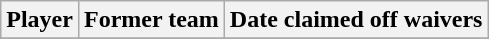<table class="wikitable">
<tr>
<th>Player</th>
<th>Former team</th>
<th>Date claimed off waivers</th>
</tr>
<tr>
</tr>
</table>
